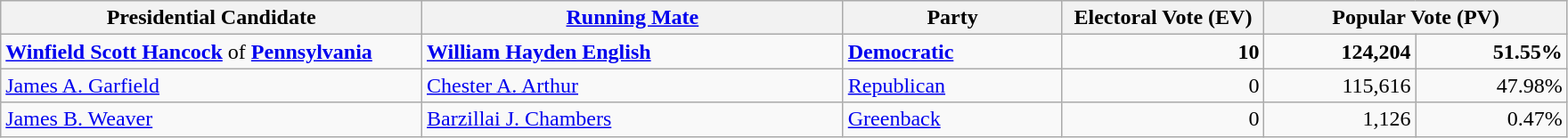<table class="wikitable">
<tr>
<th width="25%">Presidential Candidate</th>
<th width="25%"><a href='#'>Running Mate</a></th>
<th width="13%">Party</th>
<th width="12%">Electoral Vote (EV)</th>
<th colspan="2" width="18%">Popular Vote (PV)</th>
</tr>
<tr>
<td><strong><a href='#'>Winfield Scott Hancock</a></strong> of <strong><a href='#'>Pennsylvania</a></strong></td>
<td><strong><a href='#'>William Hayden English</a></strong></td>
<td><strong><a href='#'>Democratic</a></strong></td>
<td align="right"><strong>10</strong></td>
<td align="right"><strong>124,204</strong></td>
<td align="right"><strong>51.55%</strong></td>
</tr>
<tr>
<td><a href='#'>James A. Garfield</a></td>
<td><a href='#'>Chester A. Arthur</a></td>
<td><a href='#'>Republican</a></td>
<td align="right">0</td>
<td align="right">115,616</td>
<td align="right">47.98%</td>
</tr>
<tr>
<td><a href='#'>James B. Weaver</a></td>
<td><a href='#'>Barzillai J. Chambers</a></td>
<td><a href='#'>Greenback</a></td>
<td align="right">0</td>
<td align="right">1,126</td>
<td align="right">0.47%</td>
</tr>
</table>
